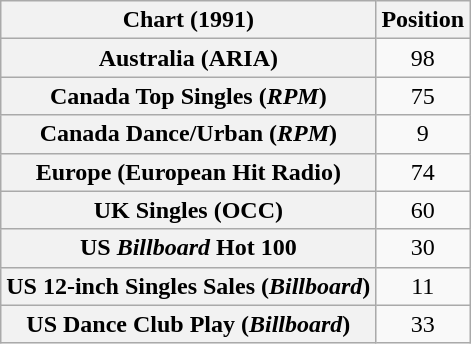<table class="wikitable sortable plainrowheaders">
<tr>
<th>Chart (1991)</th>
<th>Position</th>
</tr>
<tr>
<th scope="row">Australia (ARIA)</th>
<td align="center">98</td>
</tr>
<tr>
<th scope="row">Canada Top Singles (<em>RPM</em>)</th>
<td align="center">75</td>
</tr>
<tr>
<th scope="row">Canada Dance/Urban (<em>RPM</em>)</th>
<td align="center">9</td>
</tr>
<tr>
<th scope="row">Europe (European Hit Radio)</th>
<td align="center">74</td>
</tr>
<tr>
<th scope="row">UK Singles (OCC)</th>
<td align="center">60</td>
</tr>
<tr>
<th scope="row">US <em>Billboard</em> Hot 100</th>
<td align="center">30</td>
</tr>
<tr>
<th scope="row">US 12-inch Singles Sales (<em>Billboard</em>)</th>
<td align="center">11</td>
</tr>
<tr>
<th scope="row">US Dance Club Play (<em>Billboard</em>)</th>
<td align="center">33</td>
</tr>
</table>
